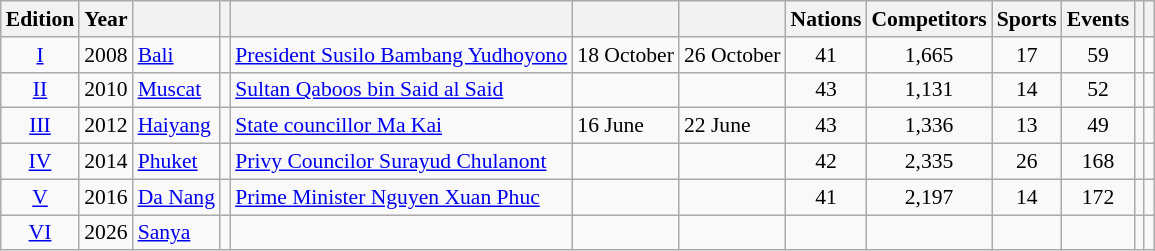<table class="wikitable" style="text-align:center; font-size:90%;">
<tr>
<th>Edition</th>
<th>Year</th>
<th></th>
<th></th>
<th></th>
<th></th>
<th></th>
<th>Nations</th>
<th>Competitors</th>
<th>Sports</th>
<th>Events</th>
<th></th>
<th></th>
</tr>
<tr>
<td><a href='#'>I</a></td>
<td>2008</td>
<td align=left><a href='#'>Bali</a></td>
<td align=left></td>
<td align=left><a href='#'>President Susilo Bambang Yudhoyono</a></td>
<td align=left>18 October</td>
<td align=left>26 October</td>
<td>41</td>
<td>1,665</td>
<td>17</td>
<td>59</td>
<td align=left></td>
<td></td>
</tr>
<tr>
<td><a href='#'>II</a></td>
<td>2010</td>
<td align=left><a href='#'>Muscat</a></td>
<td align=left></td>
<td align=left><a href='#'>Sultan Qaboos bin Said al Said</a></td>
<td align=left></td>
<td align=left></td>
<td>43</td>
<td>1,131</td>
<td>14</td>
<td>52</td>
<td align=left></td>
<td></td>
</tr>
<tr>
<td><a href='#'>III</a></td>
<td>2012</td>
<td align=left><a href='#'>Haiyang</a></td>
<td align=left></td>
<td align=left><a href='#'>State councillor Ma Kai</a></td>
<td align=left>16 June</td>
<td align=left>22 June</td>
<td>43</td>
<td>1,336</td>
<td>13</td>
<td>49</td>
<td align=left></td>
<td></td>
</tr>
<tr>
<td><a href='#'>IV</a></td>
<td>2014</td>
<td align=left><a href='#'>Phuket</a></td>
<td align=left></td>
<td align=left><a href='#'>Privy Councilor Surayud Chulanont</a></td>
<td align=left></td>
<td align=left></td>
<td>42</td>
<td>2,335</td>
<td>26</td>
<td>168</td>
<td align=left></td>
<td></td>
</tr>
<tr>
<td><a href='#'>V</a></td>
<td>2016</td>
<td align=left><a href='#'>Da Nang</a></td>
<td align=left></td>
<td align=left><a href='#'>Prime Minister Nguyen Xuan Phuc</a></td>
<td align=left></td>
<td align=left></td>
<td>41</td>
<td>2,197</td>
<td>14</td>
<td>172</td>
<td align=left></td>
<td></td>
</tr>
<tr>
<td><a href='#'>VI</a></td>
<td>2026</td>
<td align=left><a href='#'>Sanya</a></td>
<td align=left></td>
<td align=left></td>
<td align=left></td>
<td align=left></td>
<td></td>
<td></td>
<td></td>
<td></td>
<td></td>
<td></td>
</tr>
</table>
